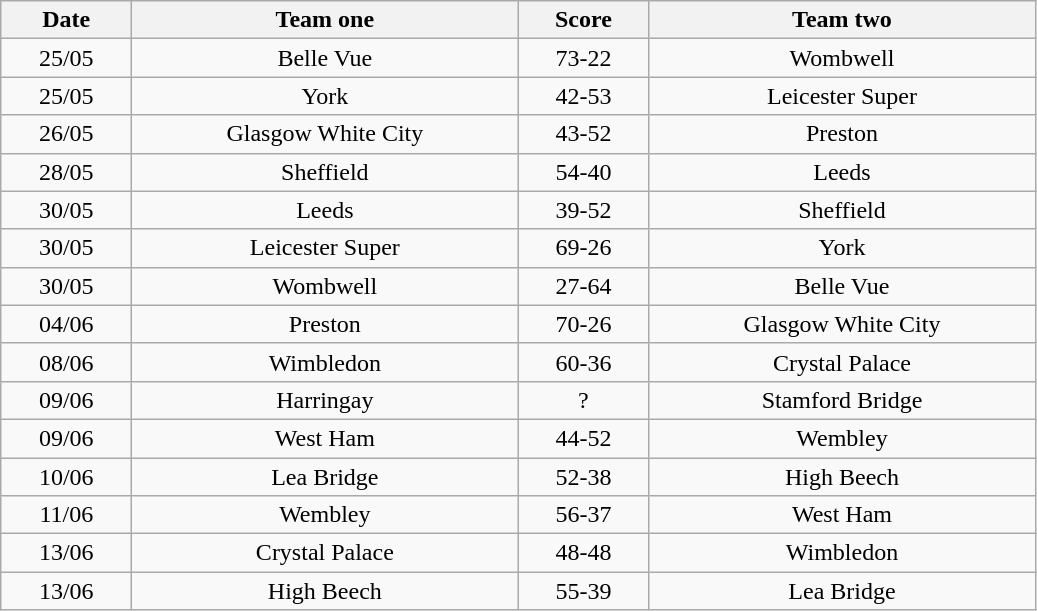<table class="wikitable" style="text-align: center">
<tr>
<th width=80>Date</th>
<th width=250>Team one</th>
<th width=80>Score</th>
<th width=250>Team two</th>
</tr>
<tr>
<td>25/05</td>
<td>Belle Vue</td>
<td>73-22</td>
<td>Wombwell</td>
</tr>
<tr>
<td>25/05</td>
<td>York</td>
<td>42-53</td>
<td>Leicester Super</td>
</tr>
<tr>
<td>26/05</td>
<td>Glasgow White City</td>
<td>43-52</td>
<td>Preston</td>
</tr>
<tr>
<td>28/05</td>
<td>Sheffield</td>
<td>54-40</td>
<td>Leeds</td>
</tr>
<tr>
<td>30/05</td>
<td>Leeds</td>
<td>39-52</td>
<td>Sheffield</td>
</tr>
<tr>
<td>30/05</td>
<td>Leicester Super</td>
<td>69-26</td>
<td>York</td>
</tr>
<tr>
<td>30/05</td>
<td>Wombwell</td>
<td>27-64</td>
<td>Belle Vue</td>
</tr>
<tr>
<td>04/06</td>
<td>Preston</td>
<td>70-26</td>
<td>Glasgow White City</td>
</tr>
<tr>
<td>08/06</td>
<td>Wimbledon</td>
<td>60-36</td>
<td>Crystal Palace</td>
</tr>
<tr>
<td>09/06</td>
<td>Harringay</td>
<td>?</td>
<td>Stamford Bridge</td>
</tr>
<tr>
<td>09/06</td>
<td>West Ham</td>
<td>44-52</td>
<td>Wembley</td>
</tr>
<tr>
<td>10/06</td>
<td>Lea Bridge</td>
<td>52-38</td>
<td>High Beech</td>
</tr>
<tr>
<td>11/06</td>
<td>Wembley</td>
<td>56-37</td>
<td>West Ham</td>
</tr>
<tr>
<td>13/06</td>
<td>Crystal Palace</td>
<td>48-48</td>
<td>Wimbledon</td>
</tr>
<tr>
<td>13/06</td>
<td>High Beech</td>
<td>55-39</td>
<td>Lea Bridge</td>
</tr>
</table>
